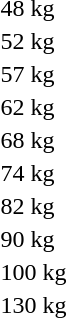<table>
<tr>
<td>48 kg</td>
<td></td>
<td></td>
<td></td>
</tr>
<tr>
<td>52 kg</td>
<td></td>
<td></td>
<td></td>
</tr>
<tr>
<td>57 kg</td>
<td></td>
<td></td>
<td></td>
</tr>
<tr>
<td>62 kg</td>
<td></td>
<td></td>
<td></td>
</tr>
<tr>
<td>68 kg</td>
<td></td>
<td></td>
<td></td>
</tr>
<tr>
<td>74 kg</td>
<td></td>
<td></td>
<td></td>
</tr>
<tr>
<td>82 kg</td>
<td></td>
<td></td>
<td></td>
</tr>
<tr>
<td>90 kg</td>
<td></td>
<td></td>
<td></td>
</tr>
<tr>
<td>100 kg</td>
<td></td>
<td></td>
<td></td>
</tr>
<tr>
<td>130 kg</td>
<td></td>
<td></td>
<td></td>
</tr>
</table>
